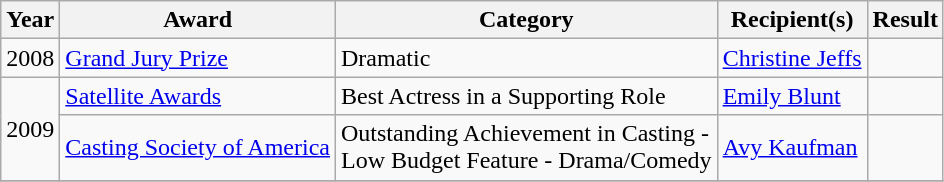<table class="wikitable sortable plainrowheaders">
<tr>
<th>Year</th>
<th>Award</th>
<th>Category</th>
<th>Recipient(s)</th>
<th>Result</th>
</tr>
<tr>
<td>2008</td>
<td><a href='#'>Grand Jury Prize</a></td>
<td>Dramatic</td>
<td><a href='#'>Christine Jeffs</a></td>
<td></td>
</tr>
<tr>
<td rowspan="2">2009</td>
<td><a href='#'>Satellite Awards</a></td>
<td>Best Actress in a Supporting Role</td>
<td><a href='#'>Emily Blunt</a></td>
<td></td>
</tr>
<tr>
<td><a href='#'>Casting Society of America</a></td>
<td>Outstanding Achievement in Casting - <br> Low Budget Feature - Drama/Comedy</td>
<td><a href='#'>Avy Kaufman</a></td>
<td></td>
</tr>
<tr>
</tr>
</table>
